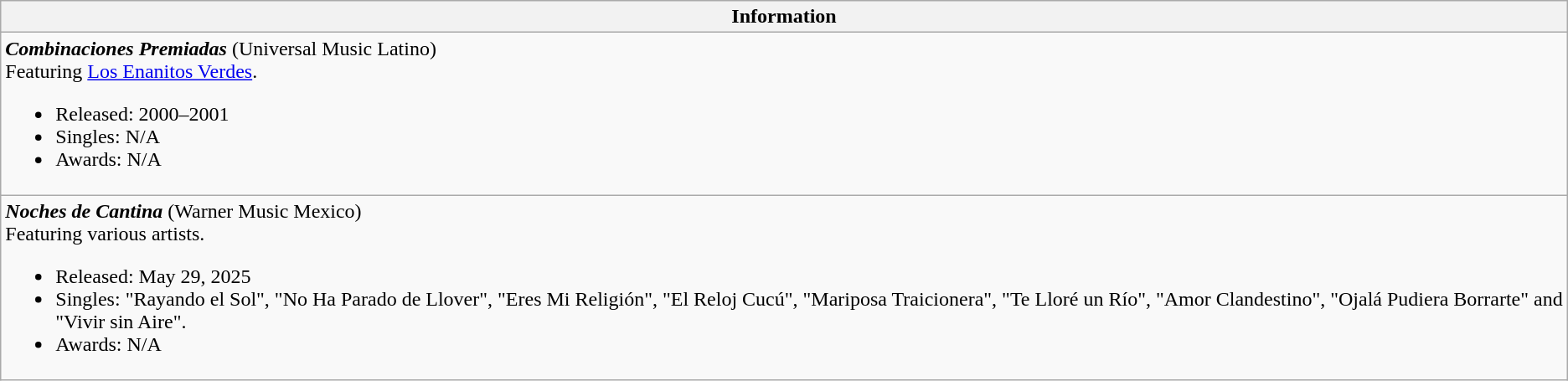<table class="wikitable">
<tr>
<th align="left">Information</th>
</tr>
<tr>
<td align="left"><strong><em>Combinaciones Premiadas</em></strong> (Universal Music Latino)<br>Featuring <a href='#'>Los Enanitos Verdes</a>.<ul><li>Released: 2000–2001</li><li>Singles: N/A</li><li>Awards: N/A</li></ul></td>
</tr>
<tr>
<td align="left"><strong><em>Noches de Cantina</em></strong> (Warner Music Mexico)<br>Featuring various artists.<ul><li>Released: May 29, 2025</li><li>Singles: "Rayando el Sol", "No Ha Parado de Llover", "Eres Mi Religión", "El Reloj Cucú", "Mariposa Traicionera", "Te Lloré un Río", "Amor Clandestino", "Ojalá Pudiera Borrarte" and "Vivir sin Aire".</li><li>Awards: N/A</li></ul></td>
</tr>
</table>
